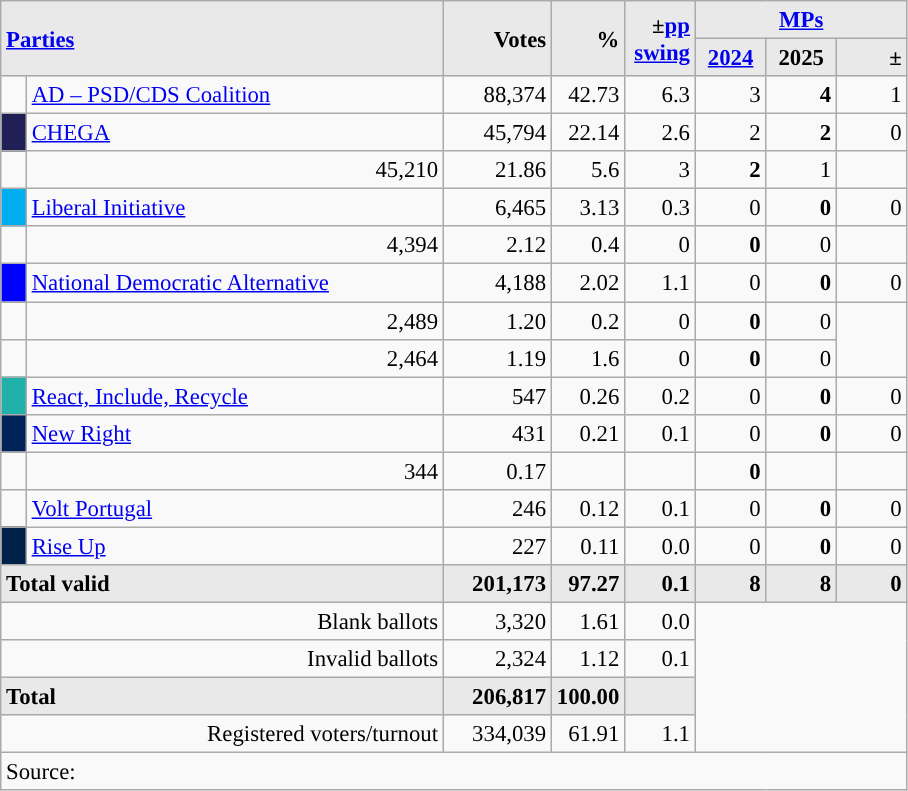<table class="wikitable" style="text-align:right; font-size:95%;">
<tr>
<th rowspan="2" colspan="2" style="background:#e9e9e9; text-align:left;" alignleft><a href='#'>Parties</a></th>
<th rowspan="2" style="background:#e9e9e9; text-align:right;">Votes</th>
<th rowspan="2" style="background:#e9e9e9; text-align:right;">%</th>
<th rowspan="2" style="background:#e9e9e9; text-align:right;">±<a href='#'>pp</a> <a href='#'>swing</a></th>
<th colspan="3" style="background:#e9e9e9; text-align:center;"><a href='#'>MPs</a></th>
</tr>
<tr style="background-color:#E9E9E9">
<th style="background-color:#E9E9E9;text-align:center;"><a href='#'>2024</a></th>
<th style="background-color:#E9E9E9;text-align:center;">2025</th>
<th style="background:#e9e9e9; text-align:right;">±</th>
</tr>
<tr>
<td style="width: 10px" bgcolor=></td>
<td align="left"><a href='#'>AD – PSD/CDS Coalition</a> </td>
<td>88,374</td>
<td>42.73</td>
<td>6.3</td>
<td>3</td>
<td><strong>4</strong></td>
<td>1</td>
</tr>
<tr>
<td style="width: 10px" bgcolor="#202056" align="center"></td>
<td align="left"><a href='#'>CHEGA</a></td>
<td>45,794</td>
<td>22.14</td>
<td>2.6</td>
<td>2</td>
<td><strong>2</strong></td>
<td>0</td>
</tr>
<tr>
<td></td>
<td>45,210</td>
<td>21.86</td>
<td>5.6</td>
<td>3</td>
<td><strong>2</strong></td>
<td>1</td>
</tr>
<tr>
<td style="width: 10px" bgcolor="#00ADEF" align="center"></td>
<td align="left"><a href='#'>Liberal Initiative</a></td>
<td>6,465</td>
<td>3.13</td>
<td>0.3</td>
<td>0</td>
<td><strong>0</strong></td>
<td>0</td>
</tr>
<tr>
<td></td>
<td>4,394</td>
<td>2.12</td>
<td>0.4</td>
<td>0</td>
<td><strong>0</strong></td>
<td>0</td>
</tr>
<tr>
<td style="width: 10px" bgcolor="blue" align="center"></td>
<td align="left"><a href='#'>National Democratic Alternative</a></td>
<td>4,188</td>
<td>2.02</td>
<td>1.1</td>
<td>0</td>
<td><strong>0</strong></td>
<td>0</td>
</tr>
<tr>
<td></td>
<td>2,489</td>
<td>1.20</td>
<td>0.2</td>
<td>0</td>
<td><strong>0</strong></td>
<td>0</td>
</tr>
<tr>
<td></td>
<td>2,464</td>
<td>1.19</td>
<td>1.6</td>
<td>0</td>
<td><strong>0</strong></td>
<td>0</td>
</tr>
<tr>
<td style="width: 10px" bgcolor="LightSeaGreen" align="center"></td>
<td align="left"><a href='#'>React, Include, Recycle</a></td>
<td>547</td>
<td>0.26</td>
<td>0.2</td>
<td>0</td>
<td><strong>0</strong></td>
<td>0</td>
</tr>
<tr>
<td style="width: 10px" bgcolor="#012257" align="center"></td>
<td align="left"><a href='#'>New Right</a></td>
<td>431</td>
<td>0.21</td>
<td>0.1</td>
<td>0</td>
<td><strong>0</strong></td>
<td>0</td>
</tr>
<tr>
<td></td>
<td>344</td>
<td>0.17</td>
<td></td>
<td></td>
<td><strong>0</strong></td>
<td></td>
</tr>
<tr>
<td style="width: 10px"></td>
<td align="left"><a href='#'>Volt Portugal</a></td>
<td>246</td>
<td>0.12</td>
<td>0.1</td>
<td>0</td>
<td><strong>0</strong></td>
<td>0</td>
</tr>
<tr>
<td style="width: 10px" bgcolor="#002147" align="center"></td>
<td align="left"><a href='#'>Rise Up</a></td>
<td>227</td>
<td>0.11</td>
<td>0.0</td>
<td>0</td>
<td><strong>0</strong></td>
<td>0</td>
</tr>
<tr>
<td colspan=2 width="288" align=left style="background-color:#E9E9E9"><strong>Total valid</strong></td>
<td width="65" align="right" style="background-color:#E9E9E9"><strong>201,173</strong></td>
<td width="40" align="right" style="background-color:#E9E9E9"><strong>97.27</strong></td>
<td width="40" align="right" style="background-color:#E9E9E9"><strong>0.1</strong></td>
<td width="40" align="right" style="background-color:#E9E9E9"><strong>8</strong></td>
<td width="40" align="right" style="background-color:#E9E9E9"><strong>8</strong></td>
<td width="40" align="right" style="background-color:#E9E9E9"><strong>0</strong></td>
</tr>
<tr>
<td colspan=2>Blank ballots</td>
<td>3,320</td>
<td>1.61</td>
<td>0.0</td>
<td colspan=3 rowspan=4></td>
</tr>
<tr>
<td colspan=2>Invalid ballots</td>
<td>2,324</td>
<td>1.12</td>
<td>0.1</td>
</tr>
<tr>
<td colspan=2 align=left style="background-color:#E9E9E9"><strong>Total</strong></td>
<td width="50" align="right" style="background-color:#E9E9E9"><strong>206,817</strong></td>
<td width="40" align="right" style="background-color:#E9E9E9"><strong>100.00</strong></td>
<td width="40" align="right" style="background-color:#E9E9E9"></td>
</tr>
<tr>
<td colspan=2>Registered voters/turnout</td>
<td>334,039</td>
<td>61.91</td>
<td>1.1</td>
</tr>
<tr>
<td colspan=8 align=left>Source: </td>
</tr>
</table>
